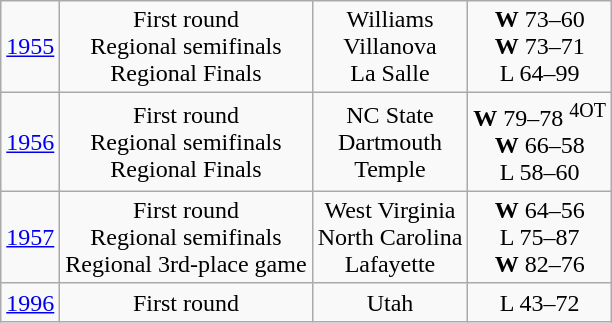<table class="wikitable">
<tr align="center">
<td><a href='#'>1955</a></td>
<td>First round<br>Regional semifinals<br>Regional Finals</td>
<td>Williams<br>Villanova<br>La Salle</td>
<td><strong>W</strong> 73–60<br><strong>W</strong> 73–71<br>L 64–99</td>
</tr>
<tr align="center">
<td><a href='#'>1956</a></td>
<td>First round<br>Regional semifinals<br>Regional Finals</td>
<td>NC State<br>Dartmouth<br>Temple</td>
<td><strong>W</strong> 79–78 <sup>4OT</sup><br><strong>W</strong> 66–58<br>L 58–60</td>
</tr>
<tr align="center">
<td><a href='#'>1957</a></td>
<td>First round<br>Regional semifinals<br>Regional 3rd-place game</td>
<td>West Virginia<br>North Carolina<br>Lafayette</td>
<td><strong>W</strong> 64–56<br>L 75–87<br><strong>W</strong> 82–76</td>
</tr>
<tr align="center">
<td><a href='#'>1996</a></td>
<td>First round</td>
<td>Utah</td>
<td>L 43–72</td>
</tr>
</table>
